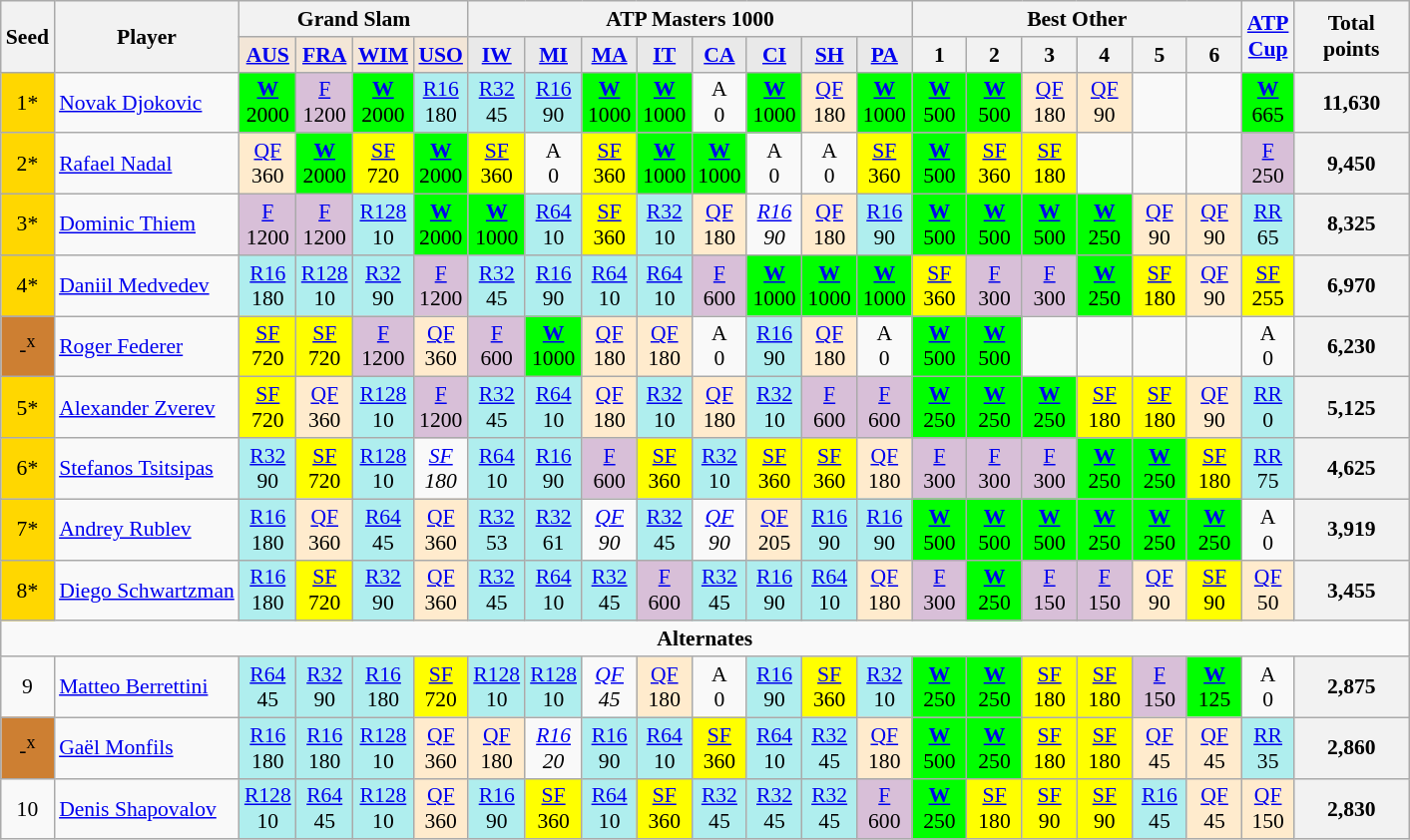<table class="wikitable nowrap" style=font-size:90%;text-align:center>
<tr>
<th rowspan=2>Seed</th>
<th rowspan=2>Player</th>
<th colspan=4>Grand Slam</th>
<th colspan=8>ATP Masters 1000</th>
<th colspan=6>Best Other</th>
<th rowspan="2" width="28"><a href='#'>ATP<br>Cup</a></th>
<th rowspan="2" width="70">Total <br> points</th>
</tr>
<tr>
<td style="background:#f3e6d7; width:30px;"><strong><a href='#'>AUS</a></strong></td>
<td style="background:#f3e6d7; width:30px;"><strong><a href='#'>FRA</a></strong></td>
<td style="background:#f3e6d7; width:30px;"><strong><a href='#'>WIM</a></strong></td>
<td style="background:#f3e6d7; width:30px;"><strong><a href='#'>USO</a></strong></td>
<td style="background:#e9e9e9; width:30px;"><strong><a href='#'>IW</a></strong></td>
<td style="background:#e9e9e9; width:30px;"><strong><a href='#'>MI</a></strong></td>
<td style="background:#e9e9e9; width:30px;"><strong><a href='#'>MA</a></strong></td>
<td style="background:#e9e9e9; width:30px;"><strong><a href='#'>IT</a></strong></td>
<td style="background:#e9e9e9; width:30px;"><strong><a href='#'>CA</a></strong></td>
<td style="background:#e9e9e9; width:30px;"><strong><a href='#'>CI</a></strong></td>
<td style="background:#e9e9e9; width:30px;"><strong><a href='#'>SH</a></strong></td>
<td style="background:#e9e9e9; width:30px;"><strong><a href='#'>PA</a></strong></td>
<th width=30>1</th>
<th width=30>2</th>
<th width=30>3</th>
<th width=30>4</th>
<th width=30>5</th>
<th width=30>6</th>
</tr>
<tr>
<td bgcolor=gold>1*</td>
<td align="left"> <a href='#'>Novak Djokovic</a></td>
<td bgcolor=lime><strong><a href='#'>W</a></strong><br>2000</td>
<td bgcolor=thistle><a href='#'>F</a><br>1200</td>
<td bgcolor=lime><strong><a href='#'>W</a></strong><br>2000</td>
<td bgcolor=afeeee><a href='#'>R16</a><br>180</td>
<td bgcolor=afeeee><a href='#'>R32</a><br>45</td>
<td bgcolor=afeeee><a href='#'>R16</a><br>90</td>
<td bgcolor=lime><strong><a href='#'>W</a></strong><br>1000</td>
<td bgcolor=lime><strong><a href='#'>W</a></strong><br>1000</td>
<td>A<br>0</td>
<td bgcolor=lime><strong><a href='#'>W</a></strong><br>1000</td>
<td bgcolor="ffebcd"><a href='#'>QF</a><br>180</td>
<td bgcolor=lime><strong><a href='#'>W</a></strong><br>1000</td>
<td bgcolor=lime><strong><a href='#'>W</a></strong><br>500</td>
<td bgcolor=lime><a href='#'><strong>W</strong></a><br>500</td>
<td bgcolor=ffebcd><a href='#'>QF</a><br>180</td>
<td bgcolor=ffebcd><a href='#'>QF</a><br>90</td>
<td></td>
<td></td>
<td bgcolor="lime"><strong><a href='#'>W</a></strong><br>665</td>
<th>11,630</th>
</tr>
<tr>
<td bgcolor=gold>2*</td>
<td align="left"> <a href='#'>Rafael Nadal</a></td>
<td bgcolor="ffebcd"><a href='#'>QF</a><br>360</td>
<td bgcolor=lime><strong><a href='#'>W</a></strong><br>2000</td>
<td bgcolor=yellow><a href='#'>SF</a><br>720</td>
<td bgcolor=lime><strong><a href='#'>W</a></strong><br>2000</td>
<td bgcolor=yellow><a href='#'>SF</a><br>360</td>
<td>A<br>0</td>
<td bgcolor=yellow><a href='#'>SF</a><br>360</td>
<td bgcolor=lime><strong><a href='#'>W</a></strong><br>1000</td>
<td bgcolor=lime><strong><a href='#'>W</a></strong><br>1000</td>
<td>A<br>0</td>
<td>A<br>0</td>
<td bgcolor=yellow><a href='#'>SF</a><br>360</td>
<td bgcolor="lime"><strong><a href='#'>W</a></strong><br>500</td>
<td bgcolor=yellow><a href='#'>SF</a><br>360</td>
<td bgcolor=yellow><a href='#'>SF</a><br>180</td>
<td></td>
<td></td>
<td></td>
<td bgcolor="thistle"><a href='#'>F</a><br>250</td>
<th>9,450</th>
</tr>
<tr>
<td bgcolor=gold>3*</td>
<td align="left"> <a href='#'>Dominic Thiem</a></td>
<td bgcolor="thistle"><a href='#'>F</a><br>1200</td>
<td bgcolor=thistle><a href='#'>F</a><br>1200</td>
<td bgcolor=afeeee><a href='#'>R128</a><br>10</td>
<td bgcolor="lime"><strong><a href='#'>W</a></strong><br>2000</td>
<td bgcolor=lime><strong><a href='#'>W</a></strong><br>1000</td>
<td bgcolor=afeeee><a href='#'>R64</a><br>10</td>
<td bgcolor=yellow><a href='#'>SF</a><br>360</td>
<td bgcolor=afeeee><a href='#'>R32</a><br>10</td>
<td bgcolor=ffebcd><a href='#'>QF</a><br>180</td>
<td><em><a href='#'>R16</a><br>90</em></td>
<td bgcolor="ffebcd"><a href='#'>QF</a><br>180</td>
<td bgcolor=afeeee><a href='#'>R16</a><br>90</td>
<td bgcolor=lime><strong><a href='#'>W</a></strong><br>500</td>
<td bgcolor=lime><strong><a href='#'>W</a></strong><br>500</td>
<td bgcolor=lime><strong><a href='#'>W</a></strong><br>500</td>
<td bgcolor=lime><strong><a href='#'>W</a></strong><br>250</td>
<td bgcolor=ffebcd><a href='#'>QF</a><br>90</td>
<td bgcolor="ffebcd"><a href='#'>QF</a><br>90</td>
<td bgcolor="afeeee"><a href='#'>RR</a><br>65</td>
<th>8,325</th>
</tr>
<tr>
<td bgcolor=gold>4*</td>
<td align="left"> <a href='#'>Daniil Medvedev</a></td>
<td bgcolor=afeeee><a href='#'>R16</a><br>180</td>
<td bgcolor=afeeee><a href='#'>R128</a><br>10</td>
<td bgcolor=afeeee><a href='#'>R32</a><br>90</td>
<td bgcolor=thistle><a href='#'>F</a><br>1200</td>
<td bgcolor=afeeee><a href='#'>R32</a><br>45</td>
<td bgcolor=afeeee><a href='#'>R16</a><br>90</td>
<td bgcolor=afeeee><a href='#'>R64</a><br>10</td>
<td bgcolor=afeeee><a href='#'>R64</a><br>10</td>
<td bgcolor=thistle><a href='#'>F</a><br>600</td>
<td bgcolor=lime><strong><a href='#'>W</a></strong><br>1000</td>
<td bgcolor=lime><strong><a href='#'>W</a></strong><br>1000</td>
<td bgcolor=lime><strong><a href='#'>W</a></strong><br>1000</td>
<td bgcolor=yellow><a href='#'>SF</a><br>360</td>
<td bgcolor=thistle><a href='#'>F</a><br>300</td>
<td bgcolor=thistle><a href='#'>F</a><br>300</td>
<td bgcolor=lime><strong><a href='#'>W</a></strong><br>250</td>
<td bgcolor=yellow><a href='#'>SF</a><br>180</td>
<td bgcolor=ffebcd><a href='#'>QF</a><br>90</td>
<td bgcolor="yellow"><a href='#'>SF</a><br>255</td>
<th>6,970</th>
</tr>
<tr>
<td bgcolor=cd7f32>-<sup>x</sup></td>
<td align="left"> <a href='#'>Roger Federer</a></td>
<td bgcolor="yellow"><a href='#'>SF</a><br>720</td>
<td bgcolor=yellow><a href='#'>SF</a><br>720</td>
<td bgcolor=thistle><a href='#'>F</a><br>1200</td>
<td bgcolor=ffebcd><a href='#'>QF</a><br>360</td>
<td bgcolor=thistle><a href='#'>F</a><br>600</td>
<td bgcolor=lime><strong><a href='#'>W</a></strong><br>1000</td>
<td bgcolor=ffebcd><a href='#'>QF</a><br>180</td>
<td bgcolor=ffebcd><a href='#'>QF</a><br>180</td>
<td>A<br>0</td>
<td bgcolor=afeeee><a href='#'>R16</a><br>90</td>
<td bgcolor="ffebcd"><a href='#'>QF</a><br>180</td>
<td>A<br>0</td>
<td bgcolor=lime><strong><a href='#'>W</a></strong><br>500</td>
<td bgcolor=lime><strong><a href='#'>W</a></strong><br>500</td>
<td></td>
<td></td>
<td></td>
<td></td>
<td>A<br>0</td>
<th>6,230</th>
</tr>
<tr>
<td bgcolor=gold>5*</td>
<td align="left"> <a href='#'>Alexander Zverev</a></td>
<td bgcolor="yellow"><a href='#'>SF</a><br>720</td>
<td bgcolor="ffebcd"><a href='#'>QF</a><br>360</td>
<td bgcolor="afeeee"><a href='#'>R128</a><br>10</td>
<td bgcolor="thistle"><a href='#'>F</a><br>1200</td>
<td bgcolor="afeeee"><a href='#'>R32</a><br>45</td>
<td bgcolor="afeeee"><a href='#'>R64</a><br>10</td>
<td bgcolor="ffebcd"><a href='#'>QF</a><br>180</td>
<td bgcolor="afeeee"><a href='#'>R32</a><br>10</td>
<td bgcolor="ffebcd"><a href='#'>QF</a><br>180</td>
<td bgcolor="afeeee"><a href='#'>R32</a><br>10</td>
<td bgcolor="thistle"><a href='#'>F</a><br>600</td>
<td bgcolor="thistle"><a href='#'>F</a><br>600</td>
<td bgcolor="lime"><strong><a href='#'>W</a></strong><br>250</td>
<td bgcolor="lime"><strong><a href='#'>W</a></strong><br>250</td>
<td bgcolor="lime"><strong><a href='#'>W</a></strong><br>250</td>
<td bgcolor="yellow"><a href='#'>SF</a><br>180</td>
<td bgcolor="yellow"><a href='#'>SF</a><br>180</td>
<td bgcolor="ffebcd"><a href='#'>QF</a><br>90</td>
<td bgcolor="afeeee"><a href='#'>RR</a><br>0</td>
<th>5,125</th>
</tr>
<tr>
<td bgcolor=gold>6*</td>
<td align="left"> <a href='#'>Stefanos Tsitsipas</a></td>
<td bgcolor="afeeee"><a href='#'>R32</a><br>90</td>
<td bgcolor="yellow"><a href='#'>SF</a><br>720</td>
<td bgcolor=afeeee><a href='#'>R128</a><br>10</td>
<td><em><a href='#'>SF</a><br>180</em></td>
<td bgcolor=afeeee><a href='#'>R64</a><br>10</td>
<td bgcolor=afeeee><a href='#'>R16</a><br>90</td>
<td bgcolor=thistle><a href='#'>F</a><br>600</td>
<td bgcolor=yellow><a href='#'>SF</a><br>360</td>
<td bgcolor=afeeee><a href='#'>R32</a><br>10</td>
<td bgcolor="yellow"><a href='#'>SF</a><br>360</td>
<td bgcolor=yellow><a href='#'>SF</a><br>360</td>
<td bgcolor=ffebcd><a href='#'>QF</a><br>180</td>
<td bgcolor=thistle><a href='#'>F</a><br>300</td>
<td bgcolor=thistle><a href='#'>F</a><br>300</td>
<td bgcolor="thistle"><a href='#'>F</a><br>300</td>
<td bgcolor=lime><strong><a href='#'>W</a></strong><br>250</td>
<td bgcolor=lime><a href='#'><strong>W</strong></a><br>250</td>
<td bgcolor=yellow><a href='#'>SF</a><br>180</td>
<td bgcolor="afeeee"><a href='#'>RR</a><br>75</td>
<th>4,625</th>
</tr>
<tr>
<td bgcolor="gold">7*</td>
<td align="left"> <a href='#'>Andrey Rublev</a></td>
<td bgcolor="afeeee"><a href='#'>R16</a><br>180</td>
<td bgcolor="ffebcd"><a href='#'>QF</a><br>360</td>
<td bgcolor=afeeee><a href='#'>R64</a><br>45</td>
<td bgcolor="ffebcd"><a href='#'>QF</a><br>360</td>
<td bgcolor="afeeee"><a href='#'>R32</a><br>53</td>
<td bgcolor="afeeee"><a href='#'>R32</a><br>61</td>
<td><em><a href='#'>QF</a><br>90</em></td>
<td bgcolor="afeeee"><a href='#'>R32</a><br>45</td>
<td><em><a href='#'>QF</a><br>90</em></td>
<td bgcolor=ffebcd><a href='#'>QF</a><br>205</td>
<td bgcolor=afeeee><a href='#'>R16</a><br>90</td>
<td bgcolor=afeeee><a href='#'>R16</a><br>90</td>
<td bgcolor="lime"><strong><a href='#'>W</a></strong><br>500</td>
<td bgcolor="lime"><strong><a href='#'>W</a></strong><br>500</td>
<td bgcolor="lime"><strong><a href='#'>W</a></strong><br>500</td>
<td bgcolor="lime"><strong><a href='#'>W</a></strong><br>250</td>
<td bgcolor="lime"><strong><a href='#'>W</a></strong><br>250</td>
<td bgcolor="lime"><strong><a href='#'>W</a></strong><br>250</td>
<td>A<br>0</td>
<th>3,919</th>
</tr>
<tr>
<td bgcolor="gold">8*</td>
<td align="left"> <a href='#'>Diego Schwartzman</a></td>
<td bgcolor="afeeee"><a href='#'>R16</a><br>180</td>
<td bgcolor="yellow"><a href='#'>SF</a><br>720</td>
<td bgcolor=afeeee><a href='#'>R32</a><br>90</td>
<td bgcolor=ffebcd><a href='#'>QF</a><br>360</td>
<td bgcolor="afeeee"><a href='#'>R32</a><br>45</td>
<td bgcolor="afeeee"><a href='#'>R64</a><br>10</td>
<td bgcolor=afeeee><a href='#'>R32</a><br>45</td>
<td bgcolor="thistle"><a href='#'>F</a><br>600</td>
<td bgcolor=afeeee><a href='#'>R32</a><br>45</td>
<td bgcolor="afeeee"><a href='#'>R16</a><br>90</td>
<td bgcolor=afeeee><a href='#'>R64</a><br>10</td>
<td bgcolor=ffebcd><a href='#'>QF</a><br>180</td>
<td bgcolor="thistle"><a href='#'>F</a><br>300</td>
<td bgcolor=lime><strong><a href='#'>W</a></strong><br>250</td>
<td bgcolor="thistle"><a href='#'>F</a><br>150</td>
<td bgcolor="thistle"><a href='#'>F</a><br>150</td>
<td bgcolor="ffebcd"><a href='#'>QF</a><br>90</td>
<td bgcolor="yellow"><a href='#'>SF</a><br>90</td>
<td bgcolor="ffebcd"><a href='#'>QF</a><br>50</td>
<th>3,455</th>
</tr>
<tr>
<td colspan="22"><strong>Alternates</strong></td>
</tr>
<tr>
<td>9</td>
<td align="left"> <a href='#'>Matteo Berrettini</a></td>
<td bgcolor=afeeee><a href='#'>R64</a><br>45</td>
<td bgcolor=afeeee><a href='#'>R32</a><br>90</td>
<td bgcolor=afeeee><a href='#'>R16</a><br>180</td>
<td bgcolor=yellow><a href='#'>SF</a><br>720</td>
<td bgcolor=afeeee><a href='#'>R128</a><br>10</td>
<td bgcolor=afeeee><a href='#'>R128</a><br>10</td>
<td><em><a href='#'>QF</a><br>45</em></td>
<td bgcolor="ffebcd"><a href='#'>QF</a><br>180</td>
<td>A<br>0</td>
<td bgcolor="afeeee"><a href='#'>R16</a><br>90</td>
<td bgcolor=yellow><a href='#'>SF</a><br>360</td>
<td bgcolor=afeeee><a href='#'>R32</a><br>10</td>
<td bgcolor=lime><strong><a href='#'>W</a></strong><br>250</td>
<td bgcolor=lime><strong><a href='#'>W</a></strong><br>250</td>
<td bgcolor=yellow><a href='#'>SF</a><br>180</td>
<td bgcolor=yellow><a href='#'>SF</a><br>180</td>
<td bgcolor=thistle><a href='#'>F</a><br>150</td>
<td bgcolor=lime><strong><a href='#'>W</a></strong><br>125</td>
<td>A<br>0</td>
<th>2,875</th>
</tr>
<tr>
<td bgcolor=cd7f32>-<sup>x</sup></td>
<td align="left"> <a href='#'>Gaël Monfils</a></td>
<td bgcolor="afeeee"><a href='#'>R16</a><br>180</td>
<td bgcolor=afeeee><a href='#'>R16</a><br>180</td>
<td bgcolor=afeeee><a href='#'>R128</a><br>10</td>
<td bgcolor=ffebcd><a href='#'>QF</a><br>360</td>
<td bgcolor=ffebcd><a href='#'>QF</a><br>180</td>
<td><em><a href='#'>R16</a><br>20</em></td>
<td bgcolor=afeeee><a href='#'>R16</a><br>90</td>
<td bgcolor=afeeee><a href='#'>R64</a><br>10</td>
<td bgcolor=yellow><a href='#'>SF</a><br>360</td>
<td bgcolor=afeeee><a href='#'>R64</a><br>10</td>
<td bgcolor=afeeee><a href='#'>R32</a><br>45</td>
<td bgcolor=ffebcd><a href='#'>QF</a><br>180</td>
<td bgcolor="lime"><strong><a href='#'>W</a></strong><br>500</td>
<td bgcolor="lime"><strong><a href='#'>W</a></strong><br>250</td>
<td bgcolor=yellow><a href='#'>SF</a><br>180</td>
<td bgcolor="yellow"><a href='#'>SF</a><br>180</td>
<td bgcolor=ffebcd><a href='#'>QF</a><br>45</td>
<td bgcolor=ffebcd><a href='#'>QF</a><br>45</td>
<td bgcolor="afeeee"><a href='#'>RR</a><br>35</td>
<th>2,860</th>
</tr>
<tr>
<td>10</td>
<td align="left"> <a href='#'>Denis Shapovalov</a></td>
<td bgcolor="afeeee"><a href='#'>R128</a><br>10</td>
<td bgcolor="afeeee"><a href='#'>R64</a><br>45</td>
<td bgcolor=afeeee><a href='#'>R128</a><br>10</td>
<td bgcolor="ffebcd"><a href='#'>QF</a><br>360</td>
<td bgcolor=afeeee><a href='#'>R16</a><br>90</td>
<td bgcolor=yellow><a href='#'>SF</a><br>360</td>
<td bgcolor=afeeee><a href='#'>R64</a><br>10</td>
<td bgcolor="yellow"><a href='#'>SF</a><br>360</td>
<td bgcolor=afeeee><a href='#'>R32</a><br>45</td>
<td bgcolor="afeeee"><a href='#'>R32</a><br>45</td>
<td bgcolor=afeeee><a href='#'>R32</a><br>45</td>
<td bgcolor="thistle"><a href='#'>F</a><br>600</td>
<td bgcolor="lime"><strong><a href='#'>W</a></strong><br>250</td>
<td bgcolor="yellow"><a href='#'>SF</a><br>180</td>
<td bgcolor="yellow"><a href='#'>SF</a><br>90</td>
<td bgcolor="yellow"><a href='#'>SF</a><br>90</td>
<td bgcolor="afeeee"><a href='#'>R16</a><br>45</td>
<td bgcolor="ffebcd"><a href='#'>QF</a><br>45</td>
<td bgcolor="ffebcd"><a href='#'>QF</a><br>150</td>
<th>2,830</th>
</tr>
</table>
